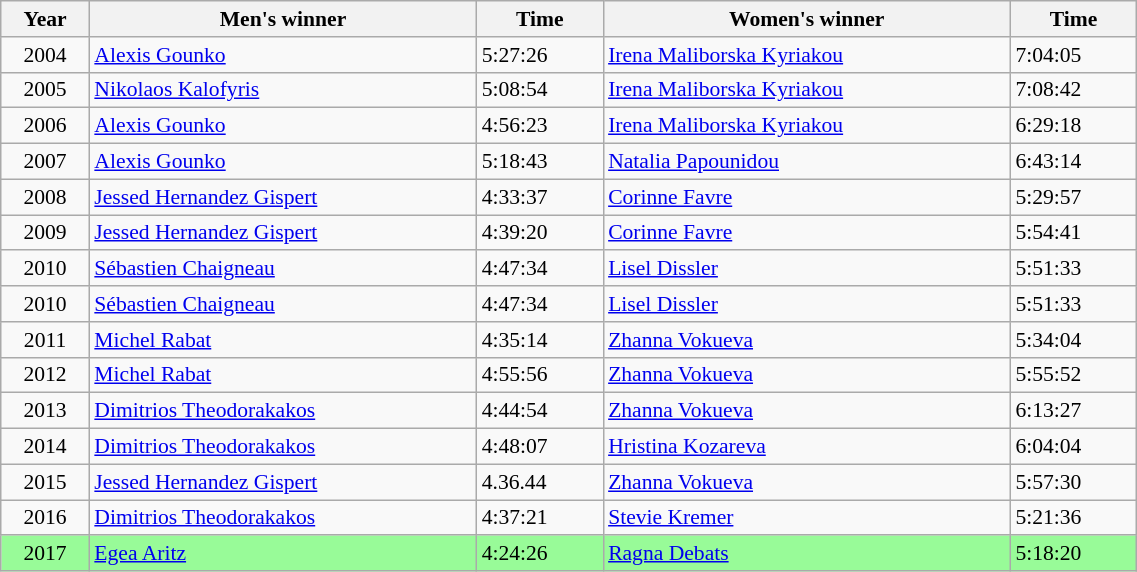<table class="wikitable" width=60% style="font-size:90%; text-align:left;">
<tr>
<th>Year</th>
<th>Men's winner</th>
<th>Time</th>
<th>Women's winner</th>
<th>Time</th>
</tr>
<tr>
<td align=center>2004</td>
<td> <a href='#'>Alexis Gounko</a></td>
<td>5:27:26</td>
<td> <a href='#'>Irena Maliborska Kyriakou</a></td>
<td>7:04:05</td>
</tr>
<tr>
<td align=center>2005</td>
<td> <a href='#'>Nikolaos Kalofyris</a></td>
<td>5:08:54</td>
<td> <a href='#'>Irena Maliborska Kyriakou</a></td>
<td>7:08:42</td>
</tr>
<tr>
<td align=center>2006</td>
<td> <a href='#'>Alexis Gounko</a></td>
<td>4:56:23</td>
<td> <a href='#'>Irena Maliborska Kyriakou</a></td>
<td>6:29:18</td>
</tr>
<tr>
<td align=center>2007</td>
<td> <a href='#'>Alexis Gounko</a></td>
<td>5:18:43</td>
<td> <a href='#'>Natalia Papounidou</a></td>
<td>6:43:14</td>
</tr>
<tr>
<td align=center>2008</td>
<td> <a href='#'>Jessed Hernandez Gispert</a></td>
<td>4:33:37</td>
<td> <a href='#'>Corinne Favre</a></td>
<td>5:29:57</td>
</tr>
<tr>
<td align=center>2009</td>
<td> <a href='#'>Jessed Hernandez Gispert</a></td>
<td>4:39:20</td>
<td> <a href='#'>Corinne Favre</a></td>
<td>5:54:41</td>
</tr>
<tr>
<td align=center>2010</td>
<td> <a href='#'>Sébastien Chaigneau</a></td>
<td>4:47:34</td>
<td> <a href='#'>Lisel Dissler</a></td>
<td>5:51:33</td>
</tr>
<tr>
<td align=center>2010</td>
<td> <a href='#'>Sébastien Chaigneau</a></td>
<td>4:47:34</td>
<td> <a href='#'>Lisel Dissler</a></td>
<td>5:51:33</td>
</tr>
<tr>
<td align=center>2011</td>
<td> <a href='#'>Michel Rabat</a></td>
<td>4:35:14</td>
<td> <a href='#'>Zhanna Vokueva</a></td>
<td>5:34:04</td>
</tr>
<tr>
<td align=center>2012</td>
<td> <a href='#'>Michel Rabat</a></td>
<td>4:55:56</td>
<td> <a href='#'>Zhanna Vokueva</a></td>
<td>5:55:52</td>
</tr>
<tr>
<td align=center>2013</td>
<td> <a href='#'>Dimitrios Theodorakakos</a></td>
<td>4:44:54</td>
<td> <a href='#'>Zhanna Vokueva</a></td>
<td>6:13:27</td>
</tr>
<tr>
<td align=center>2014</td>
<td> <a href='#'>Dimitrios Theodorakakos</a></td>
<td>4:48:07</td>
<td> <a href='#'>Hristina Kozareva</a></td>
<td>6:04:04</td>
</tr>
<tr>
<td align=center>2015</td>
<td> <a href='#'>Jessed Hernandez Gispert</a></td>
<td>4.36.44</td>
<td> <a href='#'>Zhanna Vokueva</a></td>
<td>5:57:30</td>
</tr>
<tr>
<td align=center>2016</td>
<td> <a href='#'>Dimitrios Theodorakakos</a></td>
<td>4:37:21</td>
<td> <a href='#'>Stevie Kremer</a></td>
<td>5:21:36</td>
</tr>
<tr bgcolor=palegreen>
<td align=center>2017</td>
<td> <a href='#'>Egea Aritz</a></td>
<td>4:24:26</td>
<td> <a href='#'>Ragna Debats</a></td>
<td>5:18:20</td>
</tr>
</table>
